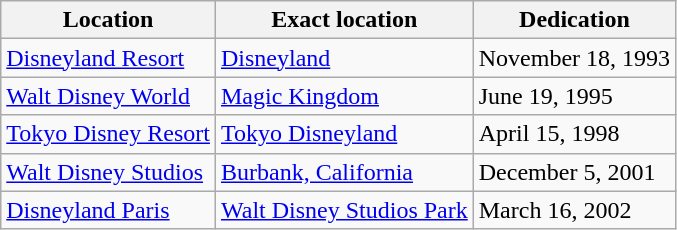<table class="wikitable">
<tr>
<th>Location</th>
<th>Exact location</th>
<th>Dedication</th>
</tr>
<tr>
<td><a href='#'>Disneyland Resort</a></td>
<td><a href='#'>Disneyland</a></td>
<td>November 18, 1993</td>
</tr>
<tr>
<td><a href='#'>Walt Disney World</a></td>
<td><a href='#'>Magic Kingdom</a></td>
<td>June 19, 1995</td>
</tr>
<tr>
<td><a href='#'>Tokyo Disney Resort</a></td>
<td><a href='#'>Tokyo Disneyland</a></td>
<td>April 15, 1998</td>
</tr>
<tr>
<td><a href='#'>Walt Disney Studios</a></td>
<td><a href='#'>Burbank, California</a></td>
<td>December 5, 2001</td>
</tr>
<tr>
<td><a href='#'>Disneyland Paris</a></td>
<td><a href='#'>Walt Disney Studios Park</a></td>
<td>March 16, 2002</td>
</tr>
</table>
